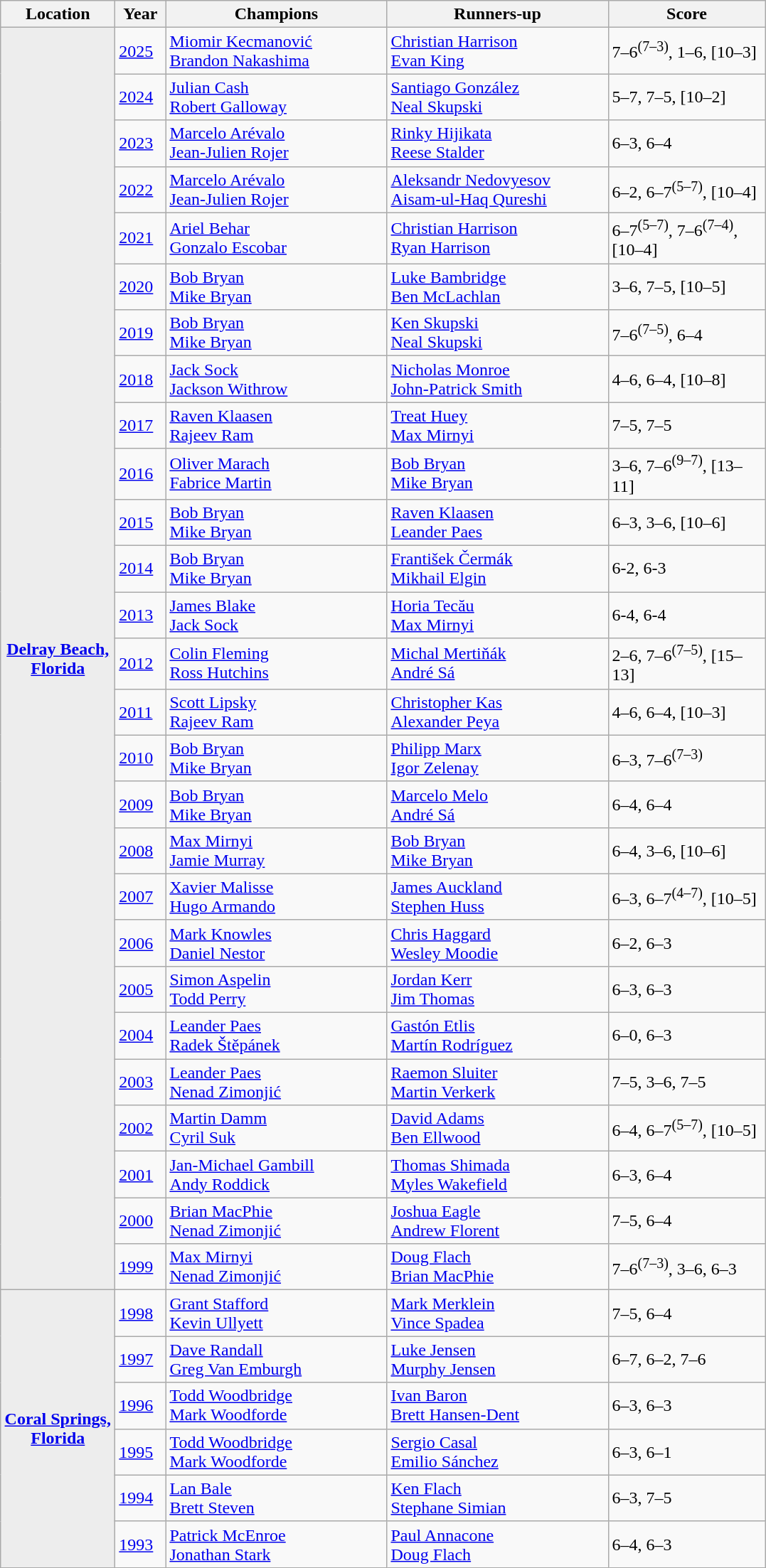<table class=wikitable>
<tr>
<th style="width:100px">Location</th>
<th style="width:40px">Year</th>
<th style="width:200px">Champions</th>
<th style="width:200px">Runners-up</th>
<th style="width:140px" class="unsortable">Score</th>
</tr>
<tr>
<th rowspan="27" style="background:#ededed"><a href='#'>Delray Beach, Florida</a></th>
<td><a href='#'>2025</a></td>
<td> <a href='#'>Miomir Kecmanović</a> <br> <a href='#'>Brandon Nakashima</a></td>
<td> <a href='#'>Christian Harrison</a> <br> <a href='#'>Evan King</a></td>
<td>7–6<sup>(7–3)</sup>, 1–6, [10–3]</td>
</tr>
<tr>
<td><a href='#'>2024</a></td>
<td> <a href='#'>Julian Cash</a> <br> <a href='#'>Robert Galloway</a></td>
<td> <a href='#'>Santiago González</a> <br> <a href='#'>Neal Skupski</a></td>
<td>5–7, 7–5, [10–2]</td>
</tr>
<tr>
<td><a href='#'>2023</a></td>
<td> <a href='#'>Marcelo Arévalo</a> <br>  <a href='#'>Jean-Julien Rojer</a></td>
<td> <a href='#'>Rinky Hijikata</a> <br>  <a href='#'>Reese Stalder</a></td>
<td>6–3, 6–4</td>
</tr>
<tr>
<td><a href='#'>2022</a></td>
<td> <a href='#'>Marcelo Arévalo</a> <br>  <a href='#'>Jean-Julien Rojer</a></td>
<td> <a href='#'>Aleksandr Nedovyesov</a> <br>  <a href='#'>Aisam-ul-Haq Qureshi</a></td>
<td>6–2, 6–7<sup>(5–7)</sup>, [10–4]</td>
</tr>
<tr>
<td><a href='#'>2021</a></td>
<td> <a href='#'>Ariel Behar</a> <br>  <a href='#'>Gonzalo Escobar</a></td>
<td> <a href='#'>Christian Harrison</a> <br>  <a href='#'>Ryan Harrison</a></td>
<td>6–7<sup>(5–7)</sup>, 7–6<sup>(7–4)</sup>, [10–4]</td>
</tr>
<tr>
<td><a href='#'>2020</a></td>
<td> <a href='#'>Bob Bryan</a> <br>  <a href='#'>Mike Bryan</a></td>
<td> <a href='#'>Luke Bambridge</a> <br>  <a href='#'>Ben McLachlan</a></td>
<td>3–6, 7–5, [10–5]</td>
</tr>
<tr>
<td><a href='#'>2019</a></td>
<td> <a href='#'>Bob Bryan</a> <br>  <a href='#'>Mike Bryan</a></td>
<td> <a href='#'>Ken Skupski</a> <br>  <a href='#'>Neal Skupski</a></td>
<td>7–6<sup>(7–5)</sup>, 6–4</td>
</tr>
<tr>
<td><a href='#'>2018</a></td>
<td> <a href='#'>Jack Sock</a> <br>  <a href='#'>Jackson Withrow</a></td>
<td> <a href='#'>Nicholas Monroe</a> <br>  <a href='#'>John-Patrick Smith</a></td>
<td>4–6, 6–4, [10–8]</td>
</tr>
<tr>
<td><a href='#'>2017</a></td>
<td> <a href='#'>Raven Klaasen</a> <br>  <a href='#'>Rajeev Ram</a></td>
<td> <a href='#'>Treat Huey</a> <br>  <a href='#'>Max Mirnyi</a></td>
<td>7–5, 7–5</td>
</tr>
<tr>
<td><a href='#'>2016</a></td>
<td> <a href='#'>Oliver Marach</a> <br>  <a href='#'>Fabrice Martin</a></td>
<td> <a href='#'>Bob Bryan</a> <br>  <a href='#'>Mike Bryan</a></td>
<td>3–6, 7–6<sup>(9–7)</sup>, [13–11]</td>
</tr>
<tr>
<td><a href='#'>2015</a></td>
<td> <a href='#'>Bob Bryan</a> <br>  <a href='#'>Mike Bryan</a></td>
<td> <a href='#'>Raven Klaasen</a> <br>  <a href='#'>Leander Paes</a></td>
<td>6–3, 3–6, [10–6]</td>
</tr>
<tr>
<td><a href='#'>2014</a></td>
<td> <a href='#'>Bob Bryan</a> <br>  <a href='#'>Mike Bryan</a></td>
<td> <a href='#'>František Čermák</a> <br>  <a href='#'>Mikhail Elgin</a></td>
<td>6-2, 6-3</td>
</tr>
<tr>
<td><a href='#'>2013</a></td>
<td> <a href='#'>James Blake</a> <br>  <a href='#'>Jack Sock</a></td>
<td> <a href='#'>Horia Tecău</a> <br>  <a href='#'>Max Mirnyi</a></td>
<td>6-4, 6-4</td>
</tr>
<tr>
<td><a href='#'>2012</a></td>
<td> <a href='#'>Colin Fleming</a> <br>  <a href='#'>Ross Hutchins</a></td>
<td> <a href='#'>Michal Mertiňák</a> <br>  <a href='#'>André Sá</a></td>
<td>2–6, 7–6<sup>(7–5)</sup>, [15–13]</td>
</tr>
<tr>
<td><a href='#'>2011</a></td>
<td> <a href='#'>Scott Lipsky</a> <br>  <a href='#'>Rajeev Ram</a></td>
<td> <a href='#'>Christopher Kas</a> <br>  <a href='#'>Alexander Peya</a></td>
<td>4–6, 6–4, [10–3]</td>
</tr>
<tr>
<td><a href='#'>2010</a></td>
<td> <a href='#'>Bob Bryan</a> <br>  <a href='#'>Mike Bryan</a></td>
<td> <a href='#'>Philipp Marx</a> <br>  <a href='#'>Igor Zelenay</a></td>
<td>6–3, 7–6<sup>(7–3)</sup></td>
</tr>
<tr>
<td><a href='#'>2009</a></td>
<td> <a href='#'>Bob Bryan</a> <br>  <a href='#'>Mike Bryan</a></td>
<td> <a href='#'>Marcelo Melo</a> <br>  <a href='#'>André Sá</a></td>
<td>6–4, 6–4</td>
</tr>
<tr>
<td><a href='#'>2008</a></td>
<td> <a href='#'>Max Mirnyi</a> <br>  <a href='#'>Jamie Murray</a></td>
<td> <a href='#'>Bob Bryan</a> <br>  <a href='#'>Mike Bryan</a></td>
<td>6–4, 3–6, [10–6]</td>
</tr>
<tr>
<td><a href='#'>2007</a></td>
<td> <a href='#'>Xavier Malisse</a> <br>  <a href='#'>Hugo Armando</a></td>
<td> <a href='#'>James Auckland</a> <br>  <a href='#'>Stephen Huss</a></td>
<td>6–3, 6–7<sup>(4–7)</sup>, [10–5]</td>
</tr>
<tr>
<td><a href='#'>2006</a></td>
<td> <a href='#'>Mark Knowles</a> <br>  <a href='#'>Daniel Nestor</a></td>
<td> <a href='#'>Chris Haggard</a> <br>  <a href='#'>Wesley Moodie</a></td>
<td>6–2, 6–3</td>
</tr>
<tr>
<td><a href='#'>2005</a></td>
<td> <a href='#'>Simon Aspelin</a> <br>  <a href='#'>Todd Perry</a></td>
<td> <a href='#'>Jordan Kerr</a> <br>  <a href='#'>Jim Thomas</a></td>
<td>6–3, 6–3</td>
</tr>
<tr>
<td><a href='#'>2004</a></td>
<td> <a href='#'>Leander Paes</a> <br>  <a href='#'>Radek Štěpánek</a></td>
<td> <a href='#'>Gastón Etlis</a> <br>  <a href='#'>Martín Rodríguez</a></td>
<td>6–0, 6–3</td>
</tr>
<tr>
<td><a href='#'>2003</a></td>
<td> <a href='#'>Leander Paes</a> <br>  <a href='#'>Nenad Zimonjić</a></td>
<td> <a href='#'>Raemon Sluiter</a> <br>  <a href='#'>Martin Verkerk</a></td>
<td>7–5, 3–6, 7–5</td>
</tr>
<tr>
<td><a href='#'>2002</a></td>
<td> <a href='#'>Martin Damm</a> <br>  <a href='#'>Cyril Suk</a></td>
<td> <a href='#'>David Adams</a> <br>  <a href='#'>Ben Ellwood</a></td>
<td>6–4, 6–7<sup>(5–7)</sup>, [10–5]</td>
</tr>
<tr>
<td><a href='#'>2001</a></td>
<td> <a href='#'>Jan-Michael Gambill</a> <br>  <a href='#'>Andy Roddick</a></td>
<td> <a href='#'>Thomas Shimada</a> <br>  <a href='#'>Myles Wakefield</a></td>
<td>6–3, 6–4</td>
</tr>
<tr>
<td><a href='#'>2000</a></td>
<td> <a href='#'>Brian MacPhie</a> <br>  <a href='#'>Nenad Zimonjić</a></td>
<td> <a href='#'>Joshua Eagle</a> <br>  <a href='#'>Andrew Florent</a></td>
<td>7–5, 6–4</td>
</tr>
<tr>
<td><a href='#'>1999</a></td>
<td> <a href='#'>Max Mirnyi</a> <br>  <a href='#'>Nenad Zimonjić</a></td>
<td> <a href='#'>Doug Flach</a> <br>  <a href='#'>Brian MacPhie</a></td>
<td>7–6<sup>(7–3)</sup>, 3–6, 6–3</td>
</tr>
<tr>
<th rowspan="6" style="background:#ededed"><a href='#'>Coral Springs, Florida</a></th>
<td><a href='#'>1998</a></td>
<td> <a href='#'>Grant Stafford</a> <br>  <a href='#'>Kevin Ullyett</a></td>
<td> <a href='#'>Mark Merklein</a> <br>  <a href='#'>Vince Spadea</a></td>
<td>7–5, 6–4</td>
</tr>
<tr>
<td><a href='#'>1997</a></td>
<td> <a href='#'>Dave Randall</a> <br>  <a href='#'>Greg Van Emburgh</a></td>
<td> <a href='#'>Luke Jensen</a> <br>  <a href='#'>Murphy Jensen</a></td>
<td>6–7, 6–2, 7–6</td>
</tr>
<tr>
<td><a href='#'>1996</a></td>
<td> <a href='#'>Todd Woodbridge</a> <br>  <a href='#'>Mark Woodforde</a></td>
<td> <a href='#'>Ivan Baron</a> <br>  <a href='#'>Brett Hansen-Dent</a></td>
<td>6–3, 6–3</td>
</tr>
<tr>
<td><a href='#'>1995</a></td>
<td> <a href='#'>Todd Woodbridge</a> <br>  <a href='#'>Mark Woodforde</a></td>
<td> <a href='#'>Sergio Casal</a> <br>  <a href='#'>Emilio Sánchez</a></td>
<td>6–3, 6–1</td>
</tr>
<tr>
<td><a href='#'>1994</a></td>
<td> <a href='#'>Lan Bale</a> <br>  <a href='#'>Brett Steven</a></td>
<td> <a href='#'>Ken Flach</a> <br>  <a href='#'>Stephane Simian</a></td>
<td>6–3, 7–5</td>
</tr>
<tr>
<td><a href='#'>1993</a></td>
<td> <a href='#'>Patrick McEnroe</a> <br>  <a href='#'>Jonathan Stark</a></td>
<td> <a href='#'>Paul Annacone</a> <br>  <a href='#'>Doug Flach</a></td>
<td>6–4, 6–3</td>
</tr>
</table>
